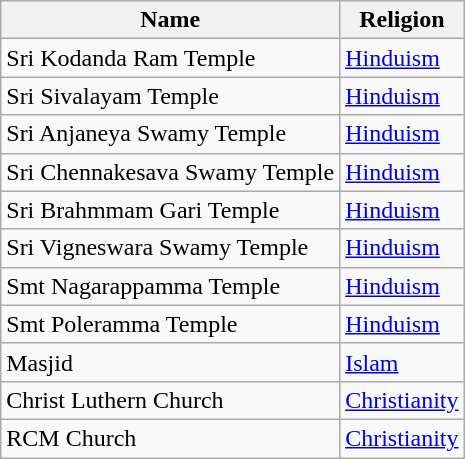<table class="wikitable sortable">
<tr>
<th>Name</th>
<th>Religion</th>
</tr>
<tr>
<td>Sri Kodanda Ram Temple</td>
<td><a href='#'>Hinduism</a></td>
</tr>
<tr>
<td>Sri Sivalayam Temple</td>
<td><a href='#'>Hinduism</a></td>
</tr>
<tr>
<td>Sri Anjaneya Swamy Temple</td>
<td><a href='#'>Hinduism</a></td>
</tr>
<tr>
<td>Sri Chennakesava Swamy Temple</td>
<td><a href='#'>Hinduism</a></td>
</tr>
<tr>
<td>Sri Brahmmam Gari Temple</td>
<td><a href='#'>Hinduism</a></td>
</tr>
<tr>
<td>Sri Vigneswara Swamy Temple</td>
<td><a href='#'>Hinduism</a></td>
</tr>
<tr>
<td>Smt Nagarappamma Temple</td>
<td><a href='#'>Hinduism</a></td>
</tr>
<tr>
<td>Smt Poleramma Temple</td>
<td><a href='#'>Hinduism</a></td>
</tr>
<tr>
<td>Masjid</td>
<td><a href='#'>Islam</a></td>
</tr>
<tr>
<td>Christ Luthern Church</td>
<td><a href='#'>Christianity</a></td>
</tr>
<tr>
<td>RCM Church</td>
<td><a href='#'>Christianity</a></td>
</tr>
</table>
